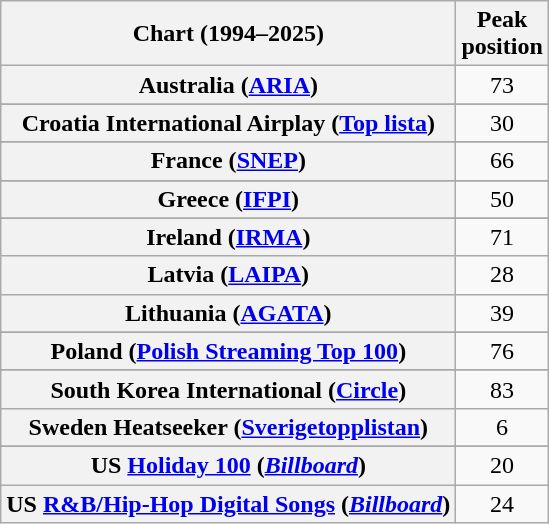<table class="wikitable sortable plainrowheaders" style="text-align:center">
<tr>
<th scope="col">Chart (1994–2025)</th>
<th scope="col">Peak<br>position</th>
</tr>
<tr>
<th scope="row">Australia (<a href='#'>ARIA</a>)</th>
<td>73</td>
</tr>
<tr>
</tr>
<tr>
<th scope="row">Croatia International Airplay (<a href='#'>Top lista</a>)</th>
<td>30</td>
</tr>
<tr>
</tr>
<tr>
<th scope="row">France (<a href='#'>SNEP</a>)</th>
<td>66</td>
</tr>
<tr>
</tr>
<tr>
<th scope="row">Greece (<a href='#'>IFPI</a>)</th>
<td>50</td>
</tr>
<tr>
</tr>
<tr>
<th scope="row">Ireland (<a href='#'>IRMA</a>)</th>
<td>71</td>
</tr>
<tr>
<th scope="row">Latvia (<a href='#'>LAIPA</a>)</th>
<td>28</td>
</tr>
<tr>
<th scope="row">Lithuania (<a href='#'>AGATA</a>)</th>
<td>39</td>
</tr>
<tr>
</tr>
<tr>
</tr>
<tr>
<th scope="row">Poland (<a href='#'>Polish Streaming Top 100</a>)</th>
<td>76</td>
</tr>
<tr>
</tr>
<tr>
</tr>
<tr>
<th scope="row">South Korea International (<a href='#'>Circle</a>)</th>
<td align="center">83</td>
</tr>
<tr>
<th scope="row">Sweden Heatseeker (<a href='#'>Sverigetopplistan</a>)</th>
<td style="text-align:center;">6</td>
</tr>
<tr>
</tr>
<tr>
</tr>
<tr>
</tr>
<tr>
<th scope="row">US <a href='#'>Holiday 100</a> (<em><a href='#'>Billboard</a></em>)</th>
<td>20</td>
</tr>
<tr>
<th scope="row">US <a href='#'>R&B/Hip-Hop Digital Songs</a> (<em><a href='#'>Billboard</a></em>)</th>
<td>24</td>
</tr>
</table>
